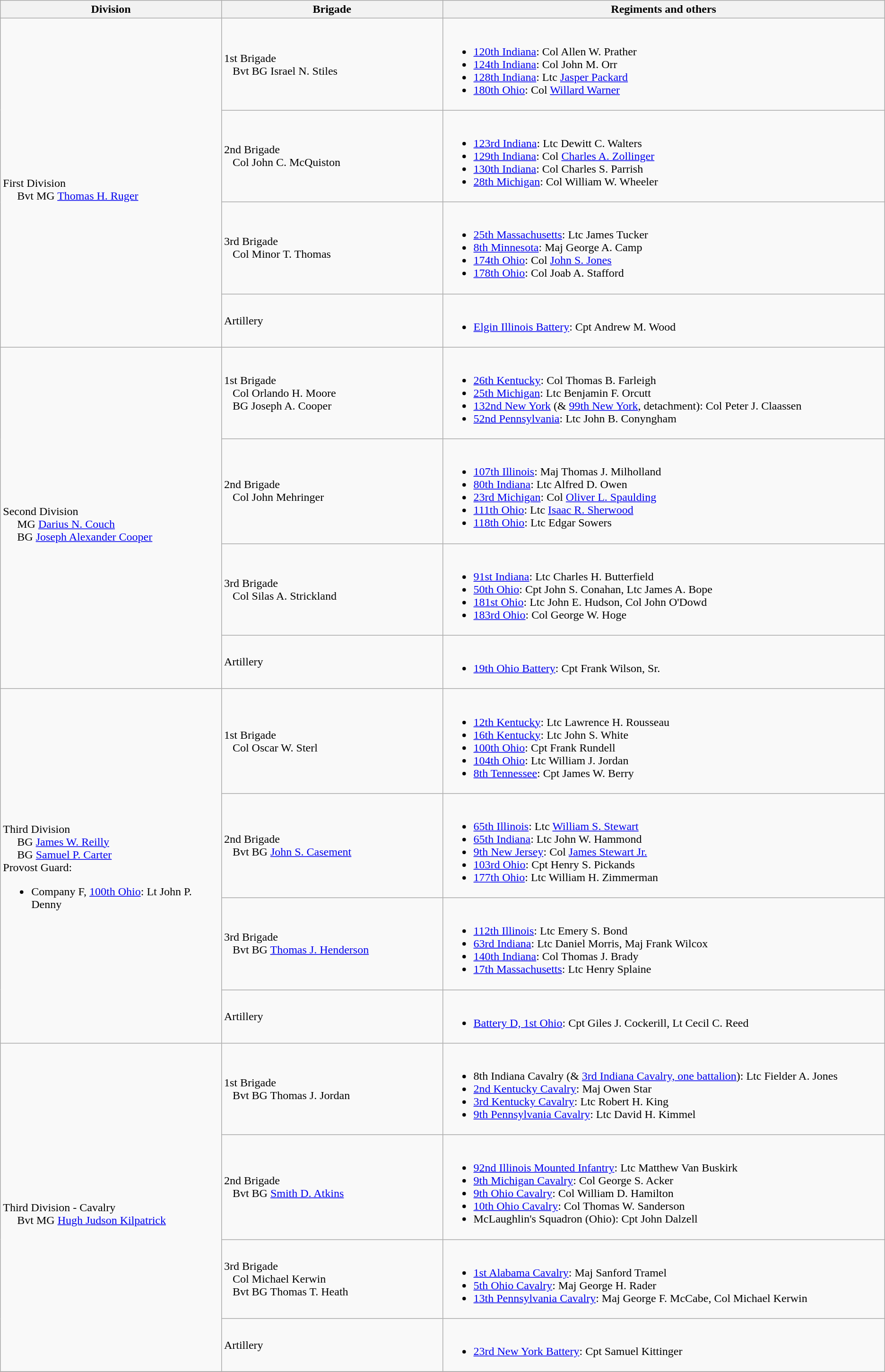<table class="wikitable">
<tr>
<th width=25%>Division</th>
<th width=25%>Brigade</th>
<th>Regiments and others</th>
</tr>
<tr>
<td rowspan=4><br>First Division
<br>    
Bvt MG <a href='#'>Thomas H. Ruger</a></td>
<td>1st Brigade<br>  
Bvt BG Israel N. Stiles</td>
<td><br><ul><li><a href='#'>120th Indiana</a>: Col Allen W. Prather</li><li><a href='#'>124th Indiana</a>: Col John M. Orr</li><li><a href='#'>128th Indiana</a>: Ltc <a href='#'>Jasper Packard</a></li><li><a href='#'>180th Ohio</a>: Col <a href='#'>Willard Warner</a></li></ul></td>
</tr>
<tr>
<td>2nd Brigade<br>  
Col John C. McQuiston</td>
<td><br><ul><li><a href='#'>123rd Indiana</a>: Ltc Dewitt C. Walters</li><li><a href='#'>129th Indiana</a>: Col <a href='#'>Charles A. Zollinger</a></li><li><a href='#'>130th Indiana</a>: Col Charles S. Parrish</li><li><a href='#'>28th Michigan</a>: Col William W. Wheeler</li></ul></td>
</tr>
<tr>
<td>3rd Brigade<br>  
Col Minor T. Thomas</td>
<td><br><ul><li><a href='#'>25th Massachusetts</a>: Ltc James Tucker</li><li><a href='#'>8th Minnesota</a>: Maj George A. Camp</li><li><a href='#'>174th Ohio</a>: Col <a href='#'>John S. Jones</a></li><li><a href='#'>178th Ohio</a>: Col Joab A. Stafford</li></ul></td>
</tr>
<tr>
<td>Artillery</td>
<td><br><ul><li><a href='#'>Elgin Illinois Battery</a>: Cpt Andrew M. Wood</li></ul></td>
</tr>
<tr>
<td rowspan=4><br>Second Division
<br>    
MG <a href='#'>Darius N. Couch</a><br>    
BG <a href='#'>Joseph Alexander Cooper</a></td>
<td>1st Brigade<br>  
Col Orlando H. Moore<br>  
BG Joseph A. Cooper</td>
<td><br><ul><li><a href='#'>26th Kentucky</a>: Col Thomas B. Farleigh</li><li><a href='#'>25th Michigan</a>: Ltc Benjamin F. Orcutt</li><li><a href='#'>132nd New York</a> (& <a href='#'>99th New York</a>, detachment): Col Peter J. Claassen</li><li><a href='#'>52nd Pennsylvania</a>: Ltc John B. Conyngham</li></ul></td>
</tr>
<tr>
<td>2nd Brigade<br>  
Col John Mehringer</td>
<td><br><ul><li><a href='#'>107th Illinois</a>: Maj Thomas J. Milholland</li><li><a href='#'>80th Indiana</a>: Ltc Alfred D. Owen</li><li><a href='#'>23rd Michigan</a>: Col <a href='#'>Oliver L. Spaulding</a></li><li><a href='#'>111th Ohio</a>: Ltc <a href='#'>Isaac R. Sherwood</a></li><li><a href='#'>118th Ohio</a>: Ltc Edgar Sowers</li></ul></td>
</tr>
<tr>
<td>3rd Brigade<br>  
Col Silas A. Strickland</td>
<td><br><ul><li><a href='#'>91st Indiana</a>: Ltc Charles H. Butterfield</li><li><a href='#'>50th Ohio</a>: Cpt John S. Conahan, Ltc James A. Bope</li><li><a href='#'>181st Ohio</a>: Ltc John E. Hudson, Col John O'Dowd</li><li><a href='#'>183rd Ohio</a>: Col George W. Hoge</li></ul></td>
</tr>
<tr>
<td>Artillery</td>
<td><br><ul><li><a href='#'>19th Ohio Battery</a>: Cpt Frank Wilson, Sr.</li></ul></td>
</tr>
<tr>
<td rowspan=4><br>Third Division
<br>    
BG <a href='#'>James W. Reilly</a><br>    
BG <a href='#'>Samuel P. Carter</a><br>
Provost Guard:<br><ul><li>Company F, <a href='#'>100th Ohio</a>: Lt John P. Denny</li></ul></td>
<td>1st Brigade<br>  
Col Oscar W. Sterl</td>
<td><br><ul><li><a href='#'>12th Kentucky</a>: Ltc Lawrence H. Rousseau</li><li><a href='#'>16th Kentucky</a>: Ltc John S. White</li><li><a href='#'>100th Ohio</a>: Cpt Frank Rundell</li><li><a href='#'>104th Ohio</a>: Ltc William J. Jordan</li><li><a href='#'>8th Tennessee</a>: Cpt James W. Berry</li></ul></td>
</tr>
<tr>
<td>2nd Brigade<br>  
Bvt BG <a href='#'>John S. Casement</a></td>
<td><br><ul><li><a href='#'>65th Illinois</a>: Ltc <a href='#'>William S. Stewart</a></li><li><a href='#'>65th Indiana</a>: Ltc John W. Hammond</li><li><a href='#'>9th New Jersey</a>: Col <a href='#'>James Stewart Jr.</a></li><li><a href='#'>103rd Ohio</a>: Cpt Henry S. Pickands</li><li><a href='#'>177th Ohio</a>: Ltc William H. Zimmerman</li></ul></td>
</tr>
<tr>
<td>3rd Brigade<br>  
Bvt BG <a href='#'>Thomas J. Henderson</a></td>
<td><br><ul><li><a href='#'>112th Illinois</a>: Ltc Emery S. Bond</li><li><a href='#'>63rd Indiana</a>: Ltc Daniel Morris, Maj Frank Wilcox</li><li><a href='#'>140th Indiana</a>: Col Thomas J. Brady</li><li><a href='#'>17th Massachusetts</a>: Ltc Henry Splaine</li></ul></td>
</tr>
<tr>
<td>Artillery</td>
<td><br><ul><li><a href='#'>Battery D, 1st Ohio</a>: Cpt Giles J. Cockerill, Lt Cecil C. Reed</li></ul></td>
</tr>
<tr>
<td rowspan=4><br>Third Division - Cavalry
<br>    
Bvt MG <a href='#'>Hugh Judson Kilpatrick</a></td>
<td>1st Brigade<br>  
Bvt BG Thomas J. Jordan</td>
<td><br><ul><li>8th Indiana Cavalry (& <a href='#'>3rd Indiana Cavalry, one battalion</a>): Ltc Fielder A. Jones</li><li><a href='#'>2nd Kentucky Cavalry</a>: Maj Owen Star</li><li><a href='#'>3rd Kentucky Cavalry</a>: Ltc Robert H. King</li><li><a href='#'>9th Pennsylvania Cavalry</a>: Ltc David H. Kimmel</li></ul></td>
</tr>
<tr>
<td>2nd Brigade<br>  
Bvt BG <a href='#'>Smith D. Atkins</a></td>
<td><br><ul><li><a href='#'>92nd Illinois Mounted Infantry</a>: Ltc Matthew Van Buskirk</li><li><a href='#'>9th Michigan Cavalry</a>: Col George S. Acker</li><li><a href='#'>9th Ohio Cavalry</a>: Col William D. Hamilton</li><li><a href='#'>10th Ohio Cavalry</a>: Col Thomas W. Sanderson</li><li>McLaughlin's Squadron (Ohio): Cpt John Dalzell</li></ul></td>
</tr>
<tr>
<td>3rd Brigade<br>  
Col Michael Kerwin<br>  
Bvt BG Thomas T. Heath</td>
<td><br><ul><li><a href='#'>1st Alabama Cavalry</a>: Maj Sanford Tramel</li><li><a href='#'>5th Ohio Cavalry</a>: Maj George H. Rader</li><li><a href='#'>13th Pennsylvania Cavalry</a>: Maj George F. McCabe, Col Michael Kerwin</li></ul></td>
</tr>
<tr>
<td>Artillery</td>
<td><br><ul><li><a href='#'>23rd New York Battery</a>: Cpt Samuel Kittinger</li></ul></td>
</tr>
<tr>
</tr>
</table>
